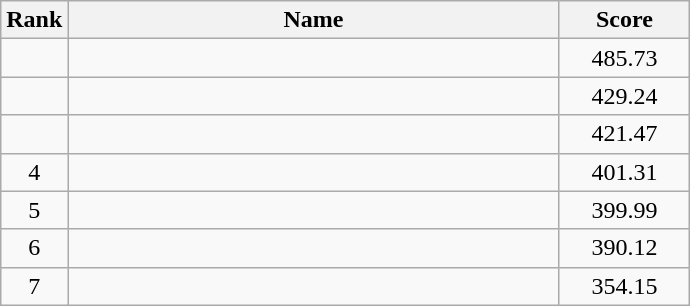<table class="wikitable" style="text-align:center";>
<tr>
<th scope=col>Rank</th>
<th scope=col style="width:20em;">Name</th>
<th scope=col style="width:5em;">Score</th>
</tr>
<tr>
<td></td>
<td style="text-align:left;"></td>
<td>485.73</td>
</tr>
<tr>
<td></td>
<td style="text-align:left;"></td>
<td>429.24</td>
</tr>
<tr>
<td></td>
<td style="text-align:left;"></td>
<td>421.47</td>
</tr>
<tr>
<td>4</td>
<td style="text-align:left;"></td>
<td>401.31</td>
</tr>
<tr>
<td>5</td>
<td style="text-align:left;"></td>
<td>399.99</td>
</tr>
<tr>
<td>6</td>
<td style="text-align:left;"></td>
<td>390.12</td>
</tr>
<tr>
<td>7</td>
<td style="text-align:left;"></td>
<td>354.15</td>
</tr>
</table>
